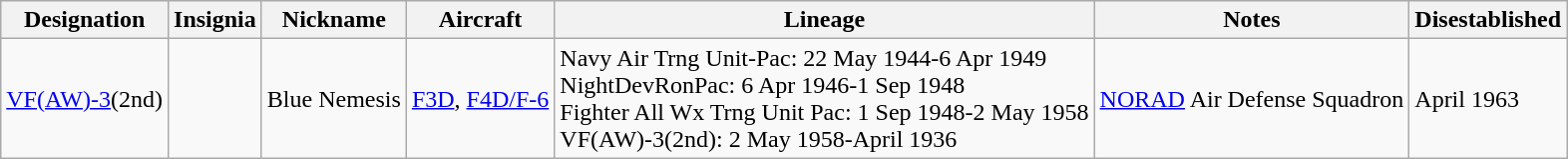<table class="wikitable">
<tr>
<th>Designation</th>
<th>Insignia</th>
<th>Nickname</th>
<th>Aircraft</th>
<th>Lineage</th>
<th>Notes</th>
<th>Disestablished</th>
</tr>
<tr>
<td><a href='#'>VF(AW)-3</a>(2nd)</td>
<td></td>
<td>Blue Nemesis</td>
<td><a href='#'>F3D</a>, <a href='#'>F4D/F-6</a></td>
<td style="white-space: nowrap;">Navy Air Trng Unit-Pac: 22 May 1944-6 Apr 1949<br>NightDevRonPac: 6 Apr 1946-1 Sep 1948<br>Fighter All Wx Trng Unit Pac: 1 Sep 1948-2 May 1958<br>VF(AW)-3(2nd): 2 May 1958-April 1936</td>
<td><a href='#'>NORAD</a> Air Defense Squadron</td>
<td>April 1963</td>
</tr>
</table>
